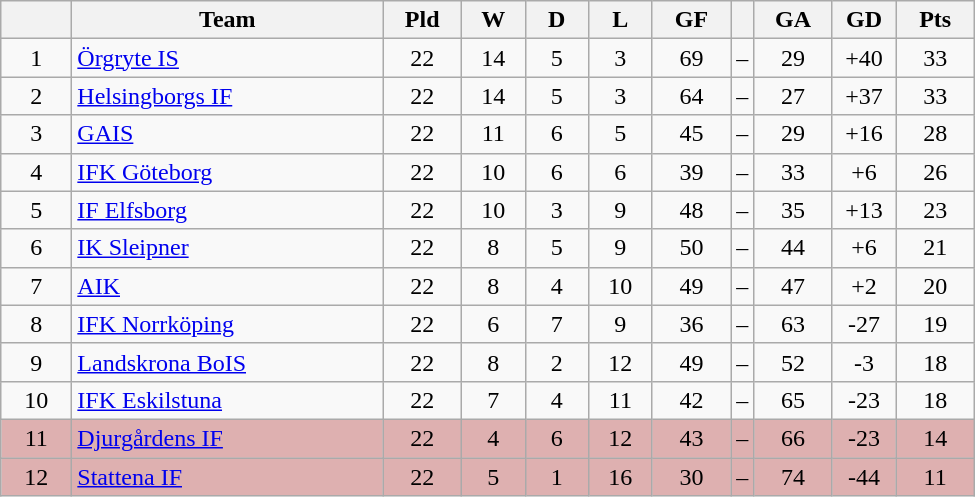<table class="wikitable" style="text-align: center;">
<tr>
<th style="width: 40px;"></th>
<th style="width: 200px;">Team</th>
<th style="width: 45px;">Pld</th>
<th style="width: 35px;">W</th>
<th style="width: 35px;">D</th>
<th style="width: 35px;">L</th>
<th style="width: 45px;">GF</th>
<th></th>
<th style="width: 45px;">GA</th>
<th style="width: 35px;">GD</th>
<th style="width: 45px;">Pts</th>
</tr>
<tr>
<td>1</td>
<td style="text-align: left;"><a href='#'>Örgryte IS</a></td>
<td>22</td>
<td>14</td>
<td>5</td>
<td>3</td>
<td>69</td>
<td>–</td>
<td>29</td>
<td>+40</td>
<td>33</td>
</tr>
<tr>
<td>2</td>
<td style="text-align: left;"><a href='#'>Helsingborgs IF</a></td>
<td>22</td>
<td>14</td>
<td>5</td>
<td>3</td>
<td>64</td>
<td>–</td>
<td>27</td>
<td>+37</td>
<td>33</td>
</tr>
<tr>
<td>3</td>
<td style="text-align: left;"><a href='#'>GAIS</a></td>
<td>22</td>
<td>11</td>
<td>6</td>
<td>5</td>
<td>45</td>
<td>–</td>
<td>29</td>
<td>+16</td>
<td>28</td>
</tr>
<tr>
<td>4</td>
<td style="text-align: left;"><a href='#'>IFK Göteborg</a></td>
<td>22</td>
<td>10</td>
<td>6</td>
<td>6</td>
<td>39</td>
<td>–</td>
<td>33</td>
<td>+6</td>
<td>26</td>
</tr>
<tr>
<td>5</td>
<td style="text-align: left;"><a href='#'>IF Elfsborg</a></td>
<td>22</td>
<td>10</td>
<td>3</td>
<td>9</td>
<td>48</td>
<td>–</td>
<td>35</td>
<td>+13</td>
<td>23</td>
</tr>
<tr>
<td>6</td>
<td style="text-align: left;"><a href='#'>IK Sleipner</a></td>
<td>22</td>
<td>8</td>
<td>5</td>
<td>9</td>
<td>50</td>
<td>–</td>
<td>44</td>
<td>+6</td>
<td>21</td>
</tr>
<tr>
<td>7</td>
<td style="text-align: left;"><a href='#'>AIK</a></td>
<td>22</td>
<td>8</td>
<td>4</td>
<td>10</td>
<td>49</td>
<td>–</td>
<td>47</td>
<td>+2</td>
<td>20</td>
</tr>
<tr>
<td>8</td>
<td style="text-align: left;"><a href='#'>IFK Norrköping</a></td>
<td>22</td>
<td>6</td>
<td>7</td>
<td>9</td>
<td>36</td>
<td>–</td>
<td>63</td>
<td>-27</td>
<td>19</td>
</tr>
<tr>
<td>9</td>
<td style="text-align: left;"><a href='#'>Landskrona BoIS</a></td>
<td>22</td>
<td>8</td>
<td>2</td>
<td>12</td>
<td>49</td>
<td>–</td>
<td>52</td>
<td>-3</td>
<td>18</td>
</tr>
<tr>
<td>10</td>
<td style="text-align: left;"><a href='#'>IFK Eskilstuna</a></td>
<td>22</td>
<td>7</td>
<td>4</td>
<td>11</td>
<td>42</td>
<td>–</td>
<td>65</td>
<td>-23</td>
<td>18</td>
</tr>
<tr style="background: #deb0b0">
<td>11</td>
<td style="text-align: left;"><a href='#'>Djurgårdens IF</a></td>
<td>22</td>
<td>4</td>
<td>6</td>
<td>12</td>
<td>43</td>
<td>–</td>
<td>66</td>
<td>-23</td>
<td>14</td>
</tr>
<tr style="background: #deb0b0">
<td>12</td>
<td style="text-align: left;"><a href='#'>Stattena IF</a></td>
<td>22</td>
<td>5</td>
<td>1</td>
<td>16</td>
<td>30</td>
<td>–</td>
<td>74</td>
<td>-44</td>
<td>11</td>
</tr>
</table>
